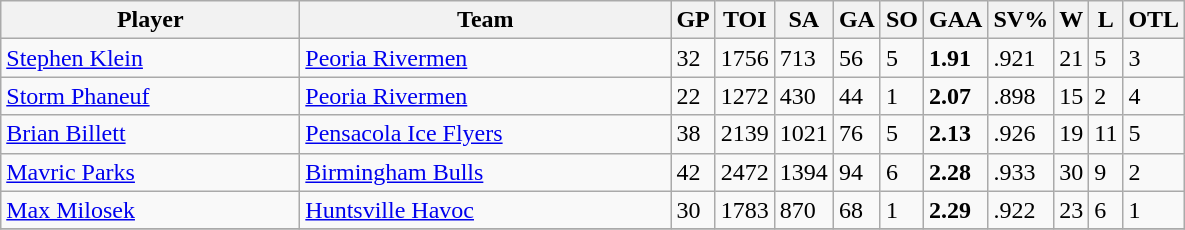<table class="wikitable sortable">
<tr>
<th style="width:12em">Player</th>
<th style="width:15em">Team</th>
<th>GP</th>
<th>TOI</th>
<th>SA</th>
<th>GA</th>
<th>SO</th>
<th>GAA</th>
<th>SV%</th>
<th>W</th>
<th>L</th>
<th>OTL</th>
</tr>
<tr>
<td><a href='#'>Stephen Klein</a></td>
<td><a href='#'>Peoria Rivermen</a></td>
<td>32</td>
<td>1756</td>
<td>713</td>
<td>56</td>
<td>5</td>
<td><strong>1.91</strong></td>
<td>.921</td>
<td>21</td>
<td>5</td>
<td>3</td>
</tr>
<tr>
<td><a href='#'>Storm Phaneuf</a></td>
<td><a href='#'>Peoria Rivermen</a></td>
<td>22</td>
<td>1272</td>
<td>430</td>
<td>44</td>
<td>1</td>
<td><strong>2.07</strong></td>
<td>.898</td>
<td>15</td>
<td>2</td>
<td>4</td>
</tr>
<tr>
<td><a href='#'>Brian Billett</a></td>
<td><a href='#'>Pensacola Ice Flyers</a></td>
<td>38</td>
<td>2139</td>
<td>1021</td>
<td>76</td>
<td>5</td>
<td><strong>2.13</strong></td>
<td>.926</td>
<td>19</td>
<td>11</td>
<td>5</td>
</tr>
<tr>
<td><a href='#'>Mavric Parks</a></td>
<td><a href='#'>Birmingham Bulls</a></td>
<td>42</td>
<td>2472</td>
<td>1394</td>
<td>94</td>
<td>6</td>
<td><strong>2.28</strong></td>
<td>.933</td>
<td>30</td>
<td>9</td>
<td>2</td>
</tr>
<tr>
<td><a href='#'>Max Milosek</a></td>
<td><a href='#'>Huntsville Havoc</a></td>
<td>30</td>
<td>1783</td>
<td>870</td>
<td>68</td>
<td>1</td>
<td><strong>2.29</strong></td>
<td>.922</td>
<td>23</td>
<td>6</td>
<td>1</td>
</tr>
<tr>
</tr>
</table>
